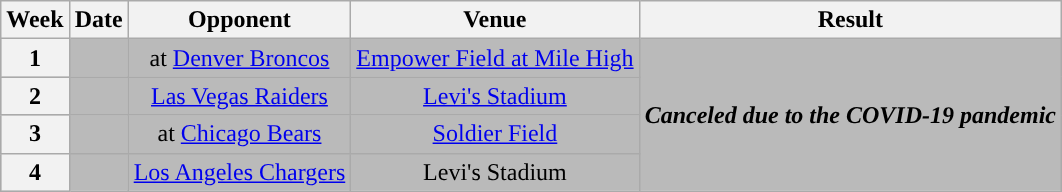<table class="wikitable" style="text-align:center">
<tr>
<th>Week</th>
<th>Date</th>
<th>Opponent</th>
<th>Venue</th>
<th>Result</th>
</tr>
<tr style="background:#bababa">
<th>1</th>
<td></td>
<td>at <a href='#'>Denver Broncos</a></td>
<td><a href='#'>Empower Field at Mile High</a></td>
<td rowspan=4><strong><em>Canceled due to the COVID-19 pandemic</em></strong></td>
</tr>
<tr style="background:#bababa">
<th>2</th>
<td></td>
<td><a href='#'>Las Vegas Raiders</a></td>
<td><a href='#'>Levi's Stadium</a></td>
</tr>
<tr style="background:#bababa">
<th>3</th>
<td></td>
<td>at <a href='#'>Chicago Bears</a></td>
<td><a href='#'>Soldier Field</a></td>
</tr>
<tr style="background:#bababa">
<th>4</th>
<td></td>
<td><a href='#'>Los Angeles Chargers</a></td>
<td>Levi's Stadium</td>
</tr>
</table>
